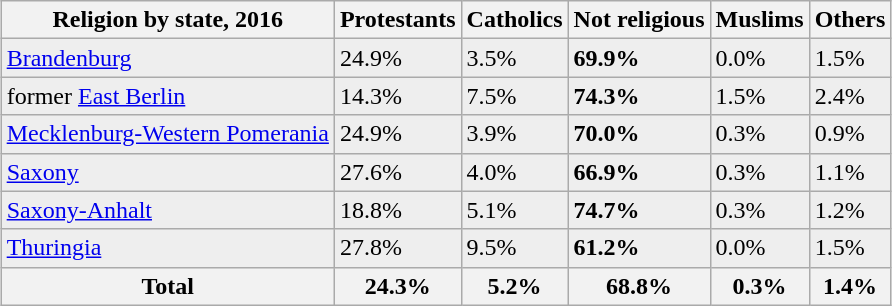<table class="sortable wikitable" style="margin:auto">
<tr>
<th>Religion by state, 2016</th>
<th>Protestants</th>
<th>Catholics</th>
<th>Not religious</th>
<th>Muslims</th>
<th>Others</th>
</tr>
<tr style="background: #eee">
<td><a href='#'>Brandenburg</a></td>
<td>24.9%</td>
<td>3.5%</td>
<td><strong>69.9%</strong></td>
<td>0.0%</td>
<td>1.5%</td>
</tr>
<tr style="background: #eee">
<td>former <a href='#'>East Berlin</a></td>
<td>14.3%</td>
<td>7.5%</td>
<td><strong>74.3%</strong></td>
<td>1.5%</td>
<td>2.4%</td>
</tr>
<tr style="background: #eee">
<td><a href='#'>Mecklenburg-Western Pomerania</a></td>
<td>24.9%</td>
<td>3.9%</td>
<td><strong>70.0%</strong></td>
<td>0.3%</td>
<td>0.9%</td>
</tr>
<tr style="background: #eee">
<td><a href='#'>Saxony</a></td>
<td>27.6%</td>
<td>4.0%</td>
<td><strong>66.9%</strong></td>
<td>0.3%</td>
<td>1.1%</td>
</tr>
<tr style="background: #eee">
<td><a href='#'>Saxony-Anhalt</a></td>
<td>18.8%</td>
<td>5.1%</td>
<td><strong>74.7%</strong></td>
<td>0.3%</td>
<td>1.2%</td>
</tr>
<tr style="background: #eee">
<td><a href='#'>Thuringia</a></td>
<td>27.8%</td>
<td>9.5%</td>
<td><strong>61.2%</strong></td>
<td>0.0%</td>
<td>1.5%</td>
</tr>
<tr>
<th>Total</th>
<th>24.3%</th>
<th>5.2%</th>
<th>68.8%</th>
<th>0.3%</th>
<th>1.4%</th>
</tr>
</table>
